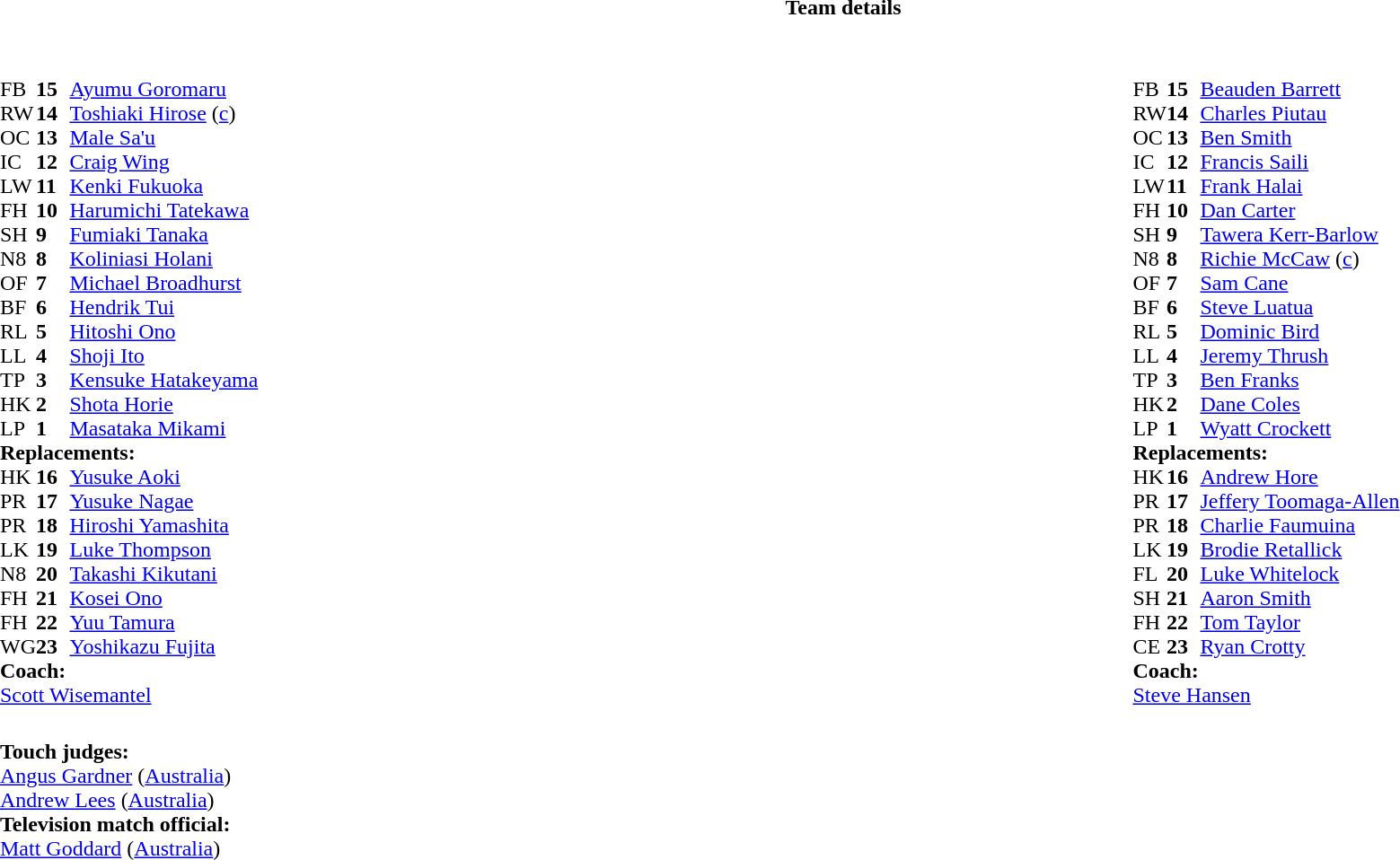<table border="0" width="100%" class="collapsible collapsed">
<tr>
<th>Team details</th>
</tr>
<tr>
<td><br><table width="100%">
<tr>
<td valign="top" width="50%"><br><table style="font-size: 100%" cellspacing="0" cellpadding="0">
<tr>
<th width="25"></th>
<th width="25"></th>
</tr>
<tr>
<td>FB</td>
<td><strong>15</strong></td>
<td><a href='#'>Ayumu Goromaru</a></td>
</tr>
<tr>
<td>RW</td>
<td><strong>14</strong></td>
<td><a href='#'>Toshiaki Hirose</a> (<a href='#'>c</a>)</td>
<td></td>
<td></td>
</tr>
<tr>
<td>OC</td>
<td><strong>13</strong></td>
<td><a href='#'>Male Sa'u</a></td>
</tr>
<tr>
<td>IC</td>
<td><strong>12</strong></td>
<td><a href='#'>Craig Wing</a></td>
<td></td>
<td></td>
</tr>
<tr>
<td>LW</td>
<td><strong>11</strong></td>
<td><a href='#'>Kenki Fukuoka</a></td>
</tr>
<tr>
<td>FH</td>
<td><strong>10</strong></td>
<td><a href='#'>Harumichi Tatekawa</a></td>
<td></td>
<td></td>
</tr>
<tr>
<td>SH</td>
<td><strong>9</strong></td>
<td><a href='#'>Fumiaki Tanaka</a></td>
</tr>
<tr>
<td>N8</td>
<td><strong>8</strong></td>
<td><a href='#'>Koliniasi Holani</a></td>
<td></td>
<td></td>
</tr>
<tr>
<td>OF</td>
<td><strong>7</strong></td>
<td><a href='#'>Michael Broadhurst</a></td>
</tr>
<tr>
<td>BF</td>
<td><strong>6</strong></td>
<td><a href='#'>Hendrik Tui</a></td>
</tr>
<tr>
<td>RL</td>
<td><strong>5</strong></td>
<td><a href='#'>Hitoshi Ono</a></td>
</tr>
<tr>
<td>LL</td>
<td><strong>4</strong></td>
<td><a href='#'>Shoji Ito</a></td>
<td></td>
<td></td>
</tr>
<tr>
<td>TP</td>
<td><strong>3</strong></td>
<td><a href='#'>Kensuke Hatakeyama</a></td>
<td></td>
<td></td>
</tr>
<tr>
<td>HK</td>
<td><strong>2</strong></td>
<td><a href='#'>Shota Horie</a></td>
<td></td>
<td></td>
</tr>
<tr>
<td>LP</td>
<td><strong>1</strong></td>
<td><a href='#'>Masataka Mikami</a></td>
<td></td>
<td></td>
</tr>
<tr>
<td colspan=3><strong>Replacements:</strong></td>
</tr>
<tr>
<td>HK</td>
<td><strong>16</strong></td>
<td><a href='#'>Yusuke Aoki</a></td>
<td></td>
<td></td>
</tr>
<tr>
<td>PR</td>
<td><strong>17</strong></td>
<td><a href='#'>Yusuke Nagae</a></td>
<td></td>
<td></td>
</tr>
<tr>
<td>PR</td>
<td><strong>18</strong></td>
<td><a href='#'>Hiroshi Yamashita</a></td>
<td></td>
<td></td>
</tr>
<tr>
<td>LK</td>
<td><strong>19</strong></td>
<td><a href='#'>Luke Thompson</a></td>
<td></td>
<td></td>
</tr>
<tr>
<td>N8</td>
<td><strong>20</strong></td>
<td><a href='#'>Takashi Kikutani</a></td>
<td></td>
<td></td>
</tr>
<tr>
<td>FH</td>
<td><strong>21</strong></td>
<td><a href='#'>Kosei Ono</a></td>
<td></td>
<td></td>
</tr>
<tr>
<td>FH</td>
<td><strong>22</strong></td>
<td><a href='#'>Yuu Tamura</a></td>
<td></td>
<td></td>
</tr>
<tr>
<td>WG</td>
<td><strong>23</strong></td>
<td><a href='#'>Yoshikazu Fujita</a></td>
<td></td>
<td></td>
</tr>
<tr>
<td colspan=3><strong>Coach:</strong></td>
</tr>
<tr>
<td colspan="4"> <a href='#'>Scott Wisemantel</a></td>
</tr>
</table>
</td>
<td valign="top" width="50%"><br><table style="font-size: 100%" cellspacing="0" cellpadding="0" align="center">
<tr>
<th width="25"></th>
<th width="25"></th>
</tr>
<tr>
<td>FB</td>
<td><strong>15</strong></td>
<td><a href='#'>Beauden Barrett</a></td>
</tr>
<tr>
<td>RW</td>
<td><strong>14</strong></td>
<td><a href='#'>Charles Piutau</a></td>
</tr>
<tr>
<td>OC</td>
<td><strong>13</strong></td>
<td><a href='#'>Ben Smith</a></td>
<td></td>
<td></td>
</tr>
<tr>
<td>IC</td>
<td><strong>12</strong></td>
<td><a href='#'>Francis Saili</a></td>
</tr>
<tr>
<td>LW</td>
<td><strong>11</strong></td>
<td><a href='#'>Frank Halai</a></td>
</tr>
<tr>
<td>FH</td>
<td><strong>10</strong></td>
<td><a href='#'>Dan Carter</a></td>
<td></td>
<td></td>
</tr>
<tr>
<td>SH</td>
<td><strong>9</strong></td>
<td><a href='#'>Tawera Kerr-Barlow</a></td>
<td></td>
<td></td>
</tr>
<tr>
<td>N8</td>
<td><strong>8</strong></td>
<td><a href='#'>Richie McCaw</a> (<a href='#'>c</a>)</td>
</tr>
<tr>
<td>OF</td>
<td><strong>7</strong></td>
<td><a href='#'>Sam Cane</a></td>
<td></td>
</tr>
<tr>
<td>BF</td>
<td><strong>6</strong></td>
<td><a href='#'>Steve Luatua</a></td>
</tr>
<tr>
<td>RL</td>
<td><strong>5</strong></td>
<td><a href='#'>Dominic Bird</a></td>
<td></td>
<td></td>
</tr>
<tr>
<td>LL</td>
<td><strong>4</strong></td>
<td><a href='#'>Jeremy Thrush</a></td>
</tr>
<tr>
<td>TP</td>
<td><strong>3</strong></td>
<td><a href='#'>Ben Franks</a></td>
</tr>
<tr>
<td>HK</td>
<td><strong>2</strong></td>
<td><a href='#'>Dane Coles</a></td>
<td></td>
<td></td>
</tr>
<tr>
<td>LP</td>
<td><strong>1</strong></td>
<td><a href='#'>Wyatt Crockett</a></td>
<td></td>
<td></td>
</tr>
<tr>
<td colspan=3><strong>Replacements:</strong></td>
</tr>
<tr>
<td>HK</td>
<td><strong>16</strong></td>
<td><a href='#'>Andrew Hore</a></td>
<td></td>
<td></td>
</tr>
<tr>
<td>PR</td>
<td><strong>17</strong></td>
<td><a href='#'>Jeffery Toomaga-Allen</a></td>
<td></td>
<td></td>
</tr>
<tr>
<td>PR</td>
<td><strong>18</strong></td>
<td><a href='#'>Charlie Faumuina</a></td>
</tr>
<tr>
<td>LK</td>
<td><strong>19</strong></td>
<td><a href='#'>Brodie Retallick</a></td>
</tr>
<tr>
<td>FL</td>
<td><strong>20</strong></td>
<td><a href='#'>Luke Whitelock</a></td>
<td></td>
<td></td>
</tr>
<tr>
<td>SH</td>
<td><strong>21</strong></td>
<td><a href='#'>Aaron Smith</a></td>
<td></td>
<td></td>
</tr>
<tr>
<td>FH</td>
<td><strong>22</strong></td>
<td><a href='#'>Tom Taylor</a></td>
<td></td>
<td></td>
</tr>
<tr>
<td>CE</td>
<td><strong>23</strong></td>
<td><a href='#'>Ryan Crotty</a></td>
<td></td>
<td></td>
</tr>
<tr>
<td colspan=3><strong>Coach:</strong></td>
</tr>
<tr>
<td colspan="4"> <a href='#'>Steve Hansen</a></td>
</tr>
</table>
</td>
</tr>
</table>
<table width=100% style="font-size: 100%">
<tr>
<td><br><strong>Touch judges:</strong>
<br><a href='#'>Angus Gardner</a> (<a href='#'>Australia</a>)
<br><a href='#'>Andrew Lees</a> (<a href='#'>Australia</a>)
<br><strong>Television match official:</strong>
<br><a href='#'>Matt Goddard</a> (<a href='#'>Australia</a>)</td>
</tr>
</table>
</td>
</tr>
</table>
